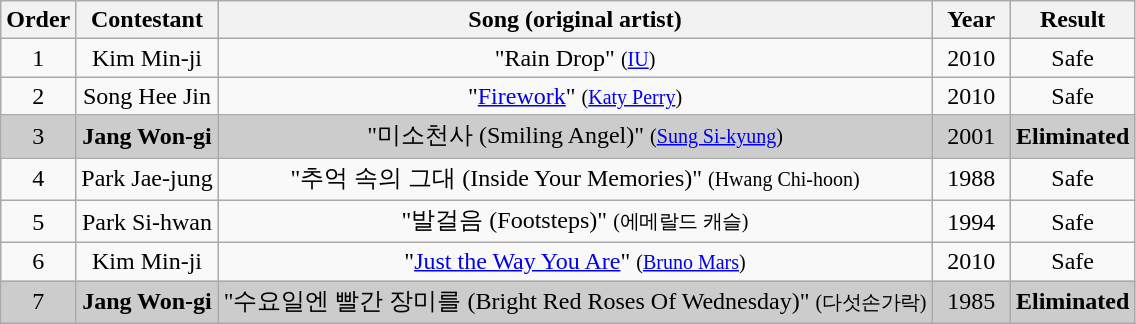<table class="wikitable plainrowheaders" style="text-align:center">
<tr>
<th scope="col">Order</th>
<th scope="col">Contestant</th>
<th scope="col">Song (original artist)</th>
<th scope="col" style="width:45px;">Year</th>
<th scope="col">Result</th>
</tr>
<tr>
<td>1</td>
<td scope="row">Kim Min-ji</td>
<td>"Rain Drop" <small>(<a href='#'>IU</a>)</small></td>
<td>2010</td>
<td>Safe</td>
</tr>
<tr>
<td>2</td>
<td scope="row">Song Hee Jin</td>
<td>"<a href='#'>Firework</a>" <small>(<a href='#'>Katy Perry</a>)</small></td>
<td>2010</td>
<td>Safe</td>
</tr>
<tr style="background:#ccc;">
<td>3</td>
<td scope="row"><strong>Jang Won-gi</strong></td>
<td>"미소천사 (Smiling Angel)" <small>(<a href='#'>Sung Si-kyung</a>)</small></td>
<td>2001</td>
<td><strong>Eliminated</strong></td>
</tr>
<tr>
<td>4</td>
<td scope="row">Park Jae-jung</td>
<td>"추억 속의 그대 (Inside Your Memories)" <small>(Hwang Chi-hoon)</small></td>
<td>1988</td>
<td>Safe</td>
</tr>
<tr>
<td>5</td>
<td scope="row">Park Si-hwan</td>
<td>"발걸음 (Footsteps)" <small>(에메랄드 캐슬)</small></td>
<td>1994</td>
<td>Safe</td>
</tr>
<tr>
<td>6</td>
<td scope="row">Kim Min-ji</td>
<td>"<a href='#'>Just the Way You Are</a>" <small>(<a href='#'>Bruno Mars</a>)</small></td>
<td>2010</td>
<td>Safe</td>
</tr>
<tr style="background:#ccc;">
<td>7</td>
<td scope="row"><strong>Jang Won-gi</strong></td>
<td>"수요일엔 빨간 장미를 (Bright Red Roses Of Wednesday)" <small>(다섯손가락)</small></td>
<td>1985</td>
<td><strong>Eliminated</strong></td>
</tr>
</table>
